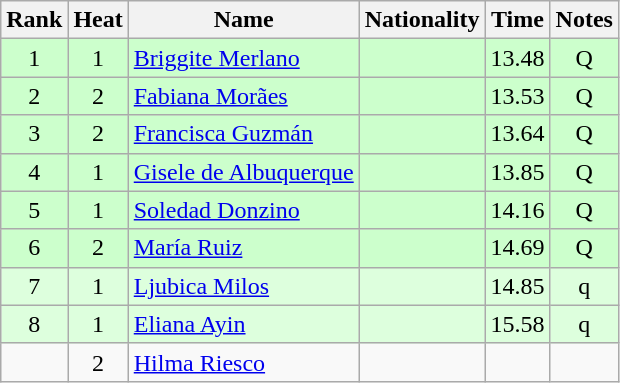<table class="wikitable sortable" style="text-align:center">
<tr>
<th>Rank</th>
<th>Heat</th>
<th>Name</th>
<th>Nationality</th>
<th>Time</th>
<th>Notes</th>
</tr>
<tr bgcolor=ccffcc>
<td>1</td>
<td>1</td>
<td align=left><a href='#'>Briggite Merlano</a></td>
<td align=left></td>
<td>13.48</td>
<td>Q</td>
</tr>
<tr bgcolor=ccffcc>
<td>2</td>
<td>2</td>
<td align=left><a href='#'>Fabiana Morães</a></td>
<td align=left></td>
<td>13.53</td>
<td>Q</td>
</tr>
<tr bgcolor=ccffcc>
<td>3</td>
<td>2</td>
<td align=left><a href='#'>Francisca Guzmán</a></td>
<td align=left></td>
<td>13.64</td>
<td>Q</td>
</tr>
<tr bgcolor=ccffcc>
<td>4</td>
<td>1</td>
<td align=left><a href='#'>Gisele de Albuquerque</a></td>
<td align=left></td>
<td>13.85</td>
<td>Q</td>
</tr>
<tr bgcolor=ccffcc>
<td>5</td>
<td>1</td>
<td align=left><a href='#'>Soledad Donzino</a></td>
<td align=left></td>
<td>14.16</td>
<td>Q</td>
</tr>
<tr bgcolor=ccffcc>
<td>6</td>
<td>2</td>
<td align=left><a href='#'>María Ruiz</a></td>
<td align=left></td>
<td>14.69</td>
<td>Q</td>
</tr>
<tr bgcolor=ddffdd>
<td>7</td>
<td>1</td>
<td align=left><a href='#'>Ljubica Milos</a></td>
<td align=left></td>
<td>14.85</td>
<td>q</td>
</tr>
<tr bgcolor=ddffdd>
<td>8</td>
<td>1</td>
<td align=left><a href='#'>Eliana Ayin</a></td>
<td align=left></td>
<td>15.58</td>
<td>q</td>
</tr>
<tr>
<td></td>
<td>2</td>
<td align=left><a href='#'>Hilma Riesco</a></td>
<td align=left></td>
<td></td>
<td></td>
</tr>
</table>
